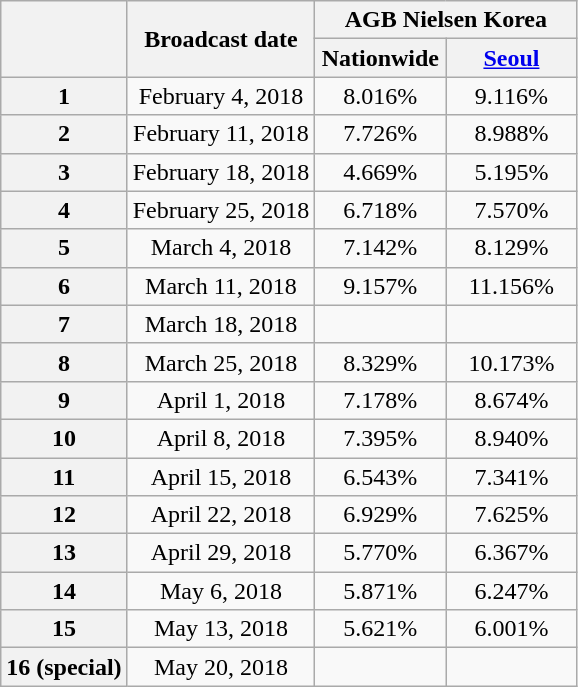<table class="wikitable" style="text-align:center;">
<tr>
<th rowspan="2"></th>
<th rowspan="2">Broadcast date</th>
<th colspan="2">AGB Nielsen Korea</th>
</tr>
<tr>
<th style="width:5em;">Nationwide</th>
<th style="width:5em;"><a href='#'>Seoul</a></th>
</tr>
<tr>
<th>1</th>
<td>February 4, 2018</td>
<td>8.016%</td>
<td>9.116%</td>
</tr>
<tr>
<th>2</th>
<td>February 11, 2018</td>
<td>7.726%</td>
<td>8.988%</td>
</tr>
<tr>
<th>3</th>
<td>February 18, 2018</td>
<td>4.669%</td>
<td>5.195%</td>
</tr>
<tr>
<th>4</th>
<td>February 25, 2018</td>
<td>6.718%</td>
<td>7.570%</td>
</tr>
<tr>
<th>5</th>
<td>March 4, 2018</td>
<td>7.142%</td>
<td>8.129%</td>
</tr>
<tr>
<th>6</th>
<td>March 11, 2018</td>
<td>9.157%</td>
<td>11.156%</td>
</tr>
<tr>
<th>7</th>
<td>March 18, 2018</td>
<td></td>
<td></td>
</tr>
<tr>
<th>8</th>
<td>March 25, 2018</td>
<td>8.329%</td>
<td>10.173%</td>
</tr>
<tr>
<th>9</th>
<td>April 1, 2018</td>
<td>7.178%</td>
<td>8.674%</td>
</tr>
<tr>
<th>10</th>
<td>April 8, 2018</td>
<td>7.395%</td>
<td>8.940%</td>
</tr>
<tr>
<th>11</th>
<td>April 15, 2018</td>
<td>6.543%</td>
<td>7.341%</td>
</tr>
<tr>
<th>12</th>
<td>April 22, 2018</td>
<td>6.929%</td>
<td>7.625%</td>
</tr>
<tr>
<th>13</th>
<td>April 29, 2018</td>
<td>5.770%</td>
<td>6.367%</td>
</tr>
<tr>
<th>14</th>
<td>May 6, 2018</td>
<td>5.871%</td>
<td>6.247%</td>
</tr>
<tr>
<th>15</th>
<td>May 13, 2018</td>
<td>5.621%</td>
<td>6.001%</td>
</tr>
<tr>
<th>16 (special)</th>
<td>May 20, 2018</td>
<td></td>
<td></td>
</tr>
</table>
